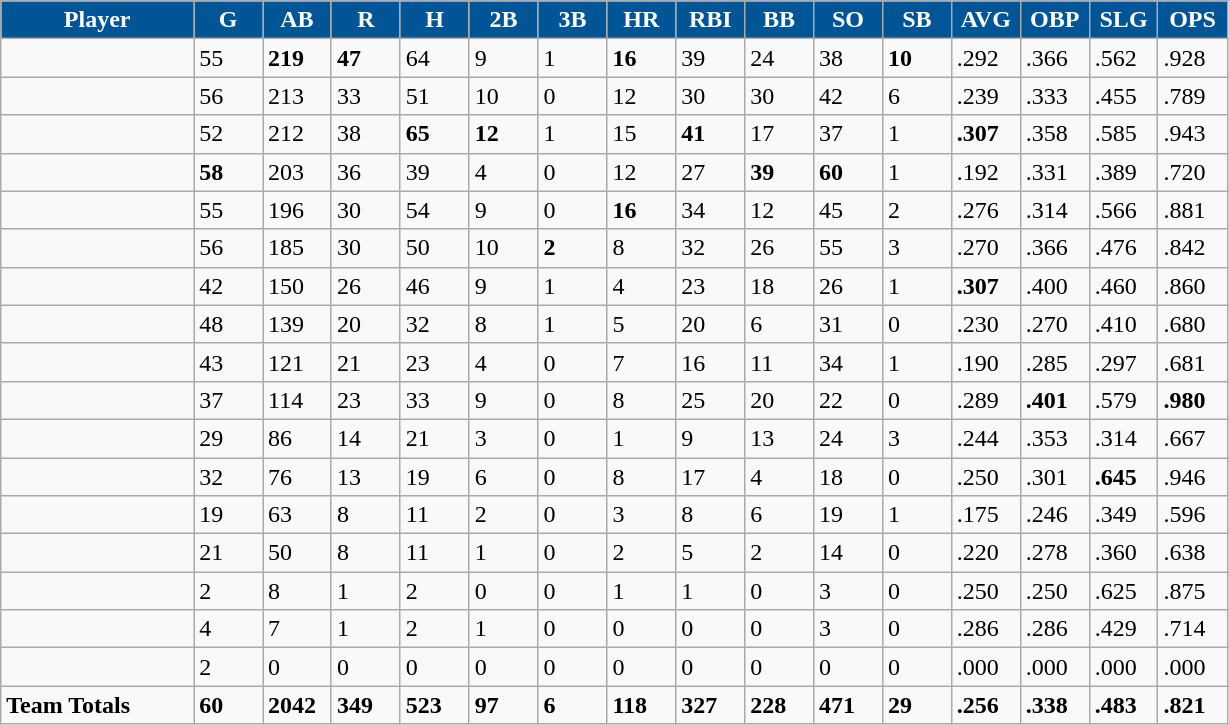<table class="wikitable sortable">
<tr>
<th style="background:#005596; color:#FFF; width:14%;">Player</th>
<th style="background:#005596; color:#FFF; width:5%;">G</th>
<th style="background:#005596; color:#FFF; width:5%;">AB</th>
<th style="background:#005596; color:#FFF; width:5%;">R</th>
<th style="background:#005596; color:#FFF; width:5%;">H</th>
<th style="background:#005596; color:#FFF; width:5%;">2B</th>
<th style="background:#005596; color:#FFF; width:5%;">3B</th>
<th style="background:#005596; color:#FFF; width:5%;">HR</th>
<th style="background:#005596; color:#FFF; width:5%;">RBI</th>
<th style="background:#005596; color:#FFF; width:5%;">BB</th>
<th style="background:#005596; color:#FFF; width:5%;">SO</th>
<th style="background:#005596; color:#FFF; width:5%;">SB</th>
<th style="background:#005596; color:#FFF; width:5%;">AVG</th>
<th style="background:#005596; color:#FFF; width:5%;">OBP</th>
<th style="background:#005596; color:#FFF; width:5%;">SLG</th>
<th style="background:#005596; color:#FFF; width:5%;">OPS</th>
</tr>
<tr>
<td></td>
<td>55</td>
<td><strong>219</strong></td>
<td><strong>47</strong></td>
<td>64</td>
<td>9</td>
<td>1</td>
<td><strong>16</strong></td>
<td>39</td>
<td>24</td>
<td>38</td>
<td><strong>10</strong></td>
<td>.292</td>
<td>.366</td>
<td>.562</td>
<td>.928</td>
</tr>
<tr>
<td></td>
<td>56</td>
<td>213</td>
<td>33</td>
<td>51</td>
<td>10</td>
<td>0</td>
<td>12</td>
<td>30</td>
<td>30</td>
<td>42</td>
<td>6</td>
<td>.239</td>
<td>.333</td>
<td>.455</td>
<td>.789</td>
</tr>
<tr>
<td></td>
<td>52</td>
<td>212</td>
<td>38</td>
<td><strong>65</strong></td>
<td><strong>12</strong></td>
<td>1</td>
<td>15</td>
<td><strong>41</strong></td>
<td>17</td>
<td>37</td>
<td>1</td>
<td><strong>.307</strong></td>
<td>.358</td>
<td>.585</td>
<td>.943</td>
</tr>
<tr>
<td></td>
<td><strong>58</strong></td>
<td>203</td>
<td>36</td>
<td>39</td>
<td>4</td>
<td>0</td>
<td>12</td>
<td>27</td>
<td><strong>39</strong></td>
<td><strong>60</strong></td>
<td>1</td>
<td>.192</td>
<td>.331</td>
<td>.389</td>
<td>.720</td>
</tr>
<tr>
<td></td>
<td>55</td>
<td>196</td>
<td>30</td>
<td>54</td>
<td>9</td>
<td>0</td>
<td><strong>16</strong></td>
<td>34</td>
<td>12</td>
<td>45</td>
<td>2</td>
<td>.276</td>
<td>.314</td>
<td>.566</td>
<td>.881</td>
</tr>
<tr>
<td></td>
<td>56</td>
<td>185</td>
<td>30</td>
<td>50</td>
<td>10</td>
<td><strong>2</strong></td>
<td>8</td>
<td>32</td>
<td>26</td>
<td>55</td>
<td>3</td>
<td>.270</td>
<td>.366</td>
<td>.476</td>
<td>.842</td>
</tr>
<tr>
<td></td>
<td>42</td>
<td>150</td>
<td>26</td>
<td>46</td>
<td>9</td>
<td>1</td>
<td>4</td>
<td>23</td>
<td>18</td>
<td>26</td>
<td>1</td>
<td><strong>.307</strong></td>
<td>.400</td>
<td>.460</td>
<td>.860</td>
</tr>
<tr>
<td></td>
<td>48</td>
<td>139</td>
<td>20</td>
<td>32</td>
<td>8</td>
<td>1</td>
<td>5</td>
<td>20</td>
<td>6</td>
<td>31</td>
<td>0</td>
<td>.230</td>
<td>.270</td>
<td>.410</td>
<td>.680</td>
</tr>
<tr>
<td></td>
<td>43</td>
<td>121</td>
<td>21</td>
<td>23</td>
<td>4</td>
<td>0</td>
<td>7</td>
<td>16</td>
<td>11</td>
<td>34</td>
<td>1</td>
<td>.190</td>
<td>.285</td>
<td>.297</td>
<td>.681</td>
</tr>
<tr>
<td></td>
<td>37</td>
<td>114</td>
<td>23</td>
<td>33</td>
<td>9</td>
<td>0</td>
<td>8</td>
<td>25</td>
<td>20</td>
<td>22</td>
<td>0</td>
<td>.289</td>
<td><strong>.401</strong></td>
<td>.579</td>
<td><strong>.980</strong></td>
</tr>
<tr>
<td></td>
<td>29</td>
<td>86</td>
<td>14</td>
<td>21</td>
<td>3</td>
<td>0</td>
<td>1</td>
<td>9</td>
<td>13</td>
<td>24</td>
<td>3</td>
<td>.244</td>
<td>.353</td>
<td>.314</td>
<td>.667</td>
</tr>
<tr>
<td></td>
<td>32</td>
<td>76</td>
<td>13</td>
<td>19</td>
<td>6</td>
<td>0</td>
<td>8</td>
<td>17</td>
<td>4</td>
<td>18</td>
<td>0</td>
<td>.250</td>
<td>.301</td>
<td><strong>.645</strong></td>
<td>.946</td>
</tr>
<tr>
<td></td>
<td>19</td>
<td>63</td>
<td>8</td>
<td>11</td>
<td>2</td>
<td>0</td>
<td>3</td>
<td>8</td>
<td>6</td>
<td>19</td>
<td>1</td>
<td>.175</td>
<td>.246</td>
<td>.349</td>
<td>.596</td>
</tr>
<tr>
<td></td>
<td>21</td>
<td>50</td>
<td>8</td>
<td>11</td>
<td>1</td>
<td>0</td>
<td>2</td>
<td>5</td>
<td>2</td>
<td>14</td>
<td>0</td>
<td>.220</td>
<td>.278</td>
<td>.360</td>
<td>.638</td>
</tr>
<tr>
<td></td>
<td>2</td>
<td>8</td>
<td>1</td>
<td>2</td>
<td>0</td>
<td>0</td>
<td>1</td>
<td>1</td>
<td>0</td>
<td>3</td>
<td>0</td>
<td>.250</td>
<td>.250</td>
<td>.625</td>
<td>.875</td>
</tr>
<tr>
<td></td>
<td>4</td>
<td>7</td>
<td>1</td>
<td>2</td>
<td>1</td>
<td>0</td>
<td>0</td>
<td>0</td>
<td>0</td>
<td>3</td>
<td>0</td>
<td>.286</td>
<td>.286</td>
<td>.429</td>
<td>.714</td>
</tr>
<tr>
<td></td>
<td>2</td>
<td>0</td>
<td>0</td>
<td>0</td>
<td>0</td>
<td>0</td>
<td>0</td>
<td>0</td>
<td>0</td>
<td>0</td>
<td>0</td>
<td>.000</td>
<td>.000</td>
<td>.000</td>
<td>.000</td>
</tr>
<tr>
<td><strong>Team Totals</strong></td>
<td><strong>60</strong></td>
<td><strong>2042</strong></td>
<td><strong>349</strong></td>
<td><strong>523</strong></td>
<td><strong>97</strong></td>
<td><strong>6</strong></td>
<td><strong>118</strong></td>
<td><strong>327</strong></td>
<td><strong>228</strong></td>
<td><strong>471</strong></td>
<td><strong>29</strong></td>
<td><strong>.256</strong></td>
<td><strong>.338</strong></td>
<td><strong>.483</strong></td>
<td><strong>.821</strong></td>
</tr>
</table>
